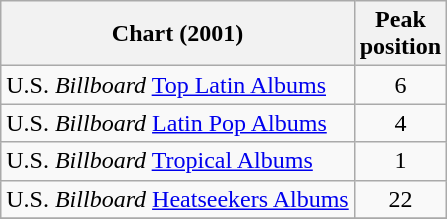<table class="wikitable">
<tr>
<th align="left">Chart (2001)</th>
<th align="left">Peak<br>position</th>
</tr>
<tr>
<td align="left">U.S. <em>Billboard</em> <a href='#'>Top Latin Albums</a></td>
<td align="center">6</td>
</tr>
<tr>
<td align="left">U.S. <em>Billboard</em> <a href='#'>Latin Pop Albums</a></td>
<td align="center">4</td>
</tr>
<tr>
<td align="left">U.S. <em>Billboard</em> <a href='#'>Tropical Albums</a></td>
<td align="center">1</td>
</tr>
<tr>
<td align="left">U.S. <em>Billboard</em> <a href='#'>Heatseekers Albums</a></td>
<td align="center">22</td>
</tr>
<tr>
</tr>
</table>
